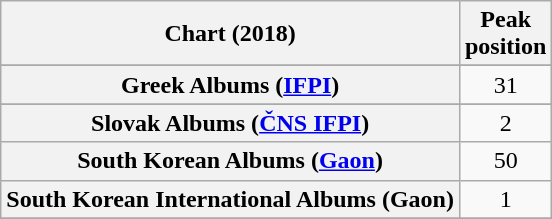<table class="wikitable sortable plainrowheaders" style="text-align:center">
<tr>
<th scope="col">Chart (2018)</th>
<th scope="col">Peak<br> position</th>
</tr>
<tr>
</tr>
<tr>
</tr>
<tr>
</tr>
<tr>
</tr>
<tr>
</tr>
<tr>
</tr>
<tr>
</tr>
<tr>
</tr>
<tr>
</tr>
<tr>
</tr>
<tr>
</tr>
<tr>
<th scope="row">Greek Albums (<a href='#'>IFPI</a>)</th>
<td>31</td>
</tr>
<tr>
</tr>
<tr>
</tr>
<tr>
</tr>
<tr>
</tr>
<tr>
</tr>
<tr>
</tr>
<tr>
</tr>
<tr>
</tr>
<tr>
<th scope="row">Slovak Albums (<a href='#'>ČNS IFPI</a>)</th>
<td>2</td>
</tr>
<tr>
<th scope="row">South Korean Albums (<a href='#'>Gaon</a>)</th>
<td>50</td>
</tr>
<tr>
<th scope="row">South Korean International Albums (Gaon)</th>
<td>1</td>
</tr>
<tr>
</tr>
<tr>
</tr>
<tr>
</tr>
<tr>
</tr>
<tr>
</tr>
<tr>
</tr>
<tr>
</tr>
</table>
